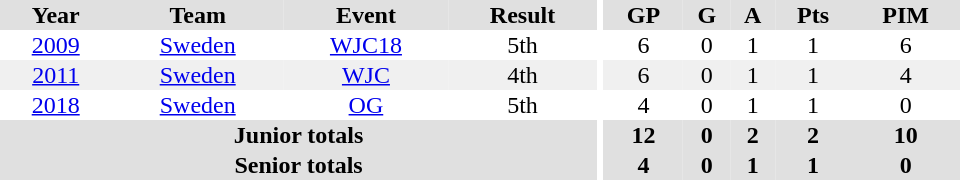<table border="0" cellpadding="1" cellspacing="0" ID="Table3" style="text-align:center; width:40em">
<tr ALIGN="center" bgcolor="#e0e0e0">
<th>Year</th>
<th>Team</th>
<th>Event</th>
<th>Result</th>
<th rowspan="99" bgcolor="#ffffff"></th>
<th>GP</th>
<th>G</th>
<th>A</th>
<th>Pts</th>
<th>PIM</th>
</tr>
<tr>
<td><a href='#'>2009</a></td>
<td><a href='#'>Sweden</a></td>
<td><a href='#'>WJC18</a></td>
<td>5th</td>
<td>6</td>
<td>0</td>
<td>1</td>
<td>1</td>
<td>6</td>
</tr>
<tr bgcolor="#f0f0f0">
<td><a href='#'>2011</a></td>
<td><a href='#'>Sweden</a></td>
<td><a href='#'>WJC</a></td>
<td>4th</td>
<td>6</td>
<td>0</td>
<td>1</td>
<td>1</td>
<td>4</td>
</tr>
<tr>
<td><a href='#'>2018</a></td>
<td><a href='#'>Sweden</a></td>
<td><a href='#'>OG</a></td>
<td>5th</td>
<td>4</td>
<td>0</td>
<td>1</td>
<td>1</td>
<td>0</td>
</tr>
<tr bgcolor="#e0e0e0">
<th colspan="4">Junior totals</th>
<th>12</th>
<th>0</th>
<th>2</th>
<th>2</th>
<th>10</th>
</tr>
<tr bgcolor="#e0e0e0">
<th colspan="4">Senior totals</th>
<th>4</th>
<th>0</th>
<th>1</th>
<th>1</th>
<th>0</th>
</tr>
</table>
